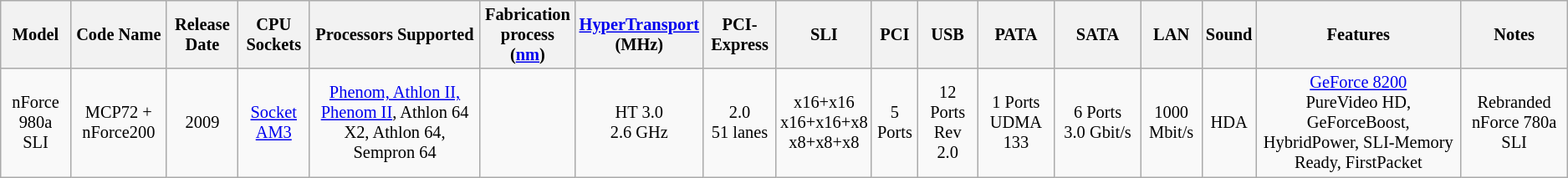<table class="wikitable" style="font-size: 85%; text-align: center; width: auto;">
<tr>
<th>Model</th>
<th>Code Name</th>
<th>Release Date</th>
<th>CPU Sockets</th>
<th>Processors Supported</th>
<th>Fabrication<br>process (<a href='#'>nm</a>)</th>
<th><a href='#'>HyperTransport</a><br>(MHz)</th>
<th>PCI-Express</th>
<th>SLI</th>
<th>PCI</th>
<th>USB</th>
<th>PATA</th>
<th>SATA</th>
<th>LAN</th>
<th>Sound</th>
<th>Features</th>
<th>Notes</th>
</tr>
<tr>
<td>nForce 980a SLI</td>
<td>MCP72 + nForce200</td>
<td>2009</td>
<td><a href='#'>Socket AM3</a></td>
<td><a href='#'>Phenom, Athlon II, Phenom II</a>, Athlon 64 X2, Athlon 64, Sempron 64</td>
<td></td>
<td>HT 3.0<br>2.6 GHz</td>
<td>2.0<br>51 lanes</td>
<td>x16+x16<br>x16+x16+x8<br>x8+x8+x8</td>
<td>5 Ports</td>
<td>12 Ports Rev 2.0</td>
<td>1 Ports UDMA 133</td>
<td>6 Ports 3.0 Gbit/s</td>
<td>1000 Mbit/s</td>
<td>HDA</td>
<td><a href='#'>GeForce 8200</a><br>PureVideo HD, GeForceBoost, HybridPower, SLI-Memory Ready, FirstPacket</td>
<td>Rebranded nForce 780a SLI</td>
</tr>
</table>
